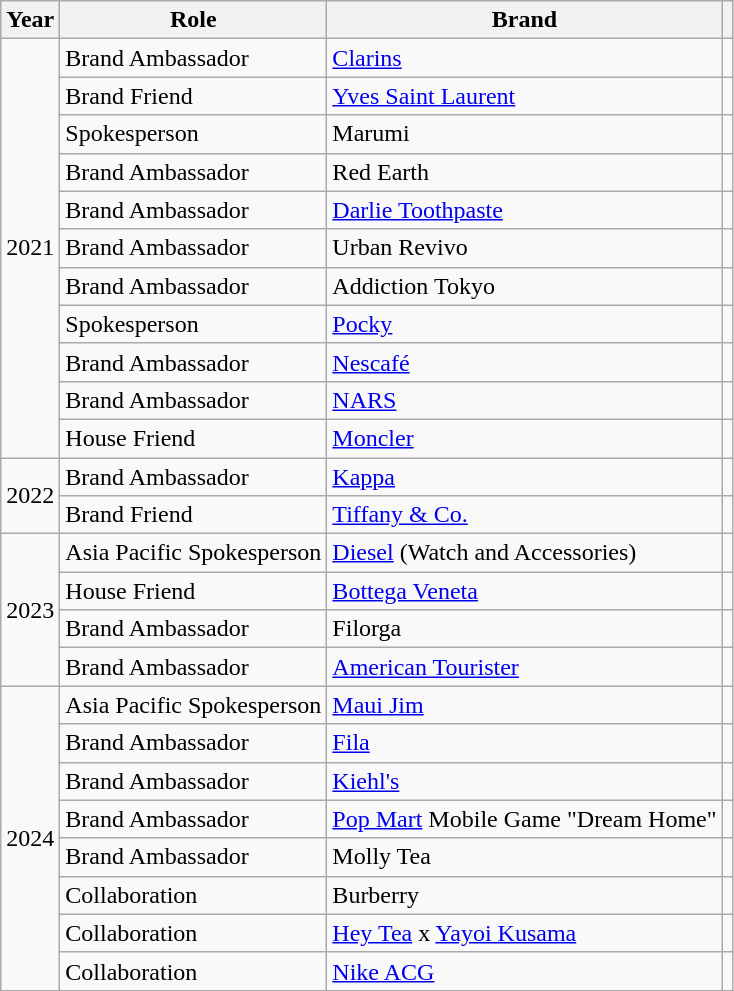<table class="wikitable">
<tr>
<th>Year</th>
<th>Role</th>
<th>Brand</th>
<th class="unsortable"></th>
</tr>
<tr>
<td rowspan="11">2021</td>
<td>Brand Ambassador</td>
<td><a href='#'>Clarins</a></td>
<td></td>
</tr>
<tr>
<td>Brand Friend</td>
<td><a href='#'>Yves Saint Laurent</a></td>
<td></td>
</tr>
<tr>
<td>Spokesperson</td>
<td>Marumi</td>
<td></td>
</tr>
<tr>
<td>Brand Ambassador</td>
<td>Red Earth</td>
<td></td>
</tr>
<tr>
<td>Brand Ambassador</td>
<td><a href='#'>Darlie Toothpaste</a></td>
<td></td>
</tr>
<tr>
<td>Brand Ambassador</td>
<td>Urban Revivo</td>
<td></td>
</tr>
<tr>
<td>Brand Ambassador</td>
<td>Addiction Tokyo</td>
<td></td>
</tr>
<tr>
<td>Spokesperson</td>
<td><a href='#'>Pocky</a></td>
<td></td>
</tr>
<tr>
<td>Brand Ambassador</td>
<td><a href='#'>Nescafé</a></td>
<td></td>
</tr>
<tr>
<td>Brand Ambassador</td>
<td><a href='#'>NARS</a></td>
<td></td>
</tr>
<tr>
<td>House Friend</td>
<td><a href='#'>Moncler</a></td>
<td></td>
</tr>
<tr>
<td rowspan="2">2022</td>
<td>Brand Ambassador</td>
<td><a href='#'>Kappa</a></td>
<td></td>
</tr>
<tr>
<td>Brand Friend</td>
<td><a href='#'>Tiffany & Co.</a></td>
<td></td>
</tr>
<tr>
<td rowspan="4">2023</td>
<td>Asia Pacific Spokesperson</td>
<td><a href='#'>Diesel</a> (Watch and Accessories)</td>
<td></td>
</tr>
<tr>
<td>House Friend</td>
<td><a href='#'>Bottega Veneta</a></td>
<td></td>
</tr>
<tr>
<td>Brand Ambassador</td>
<td>Filorga</td>
<td></td>
</tr>
<tr>
<td>Brand Ambassador</td>
<td><a href='#'>American Tourister</a></td>
<td></td>
</tr>
<tr>
<td rowspan="8">2024</td>
<td>Asia Pacific Spokesperson</td>
<td><a href='#'>Maui Jim</a></td>
<td></td>
</tr>
<tr>
<td>Brand Ambassador</td>
<td><a href='#'>Fila</a></td>
<td></td>
</tr>
<tr>
<td>Brand Ambassador</td>
<td><a href='#'>Kiehl's</a></td>
<td></td>
</tr>
<tr>
<td>Brand Ambassador</td>
<td><a href='#'>Pop Mart</a> Mobile Game "Dream Home"</td>
<td></td>
</tr>
<tr>
<td>Brand Ambassador</td>
<td>Molly Tea</td>
<td></td>
</tr>
<tr>
<td>Collaboration</td>
<td>Burberry</td>
<td></td>
</tr>
<tr>
<td>Collaboration</td>
<td><a href='#'>Hey Tea</a> x <a href='#'>Yayoi Kusama</a></td>
<td></td>
</tr>
<tr>
<td>Collaboration</td>
<td><a href='#'>Nike ACG</a></td>
<td></td>
</tr>
</table>
